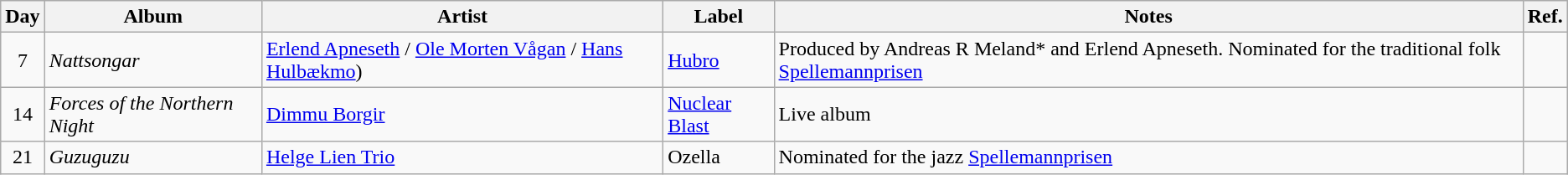<table class="wikitable">
<tr>
<th>Day</th>
<th>Album</th>
<th>Artist</th>
<th>Label</th>
<th>Notes</th>
<th>Ref.</th>
</tr>
<tr>
<td rowspan="1" style="text-align:center;">7</td>
<td><em>Nattsongar</em></td>
<td><a href='#'>Erlend Apneseth</a> / <a href='#'>Ole Morten Vågan</a> / <a href='#'>Hans Hulbækmo</a>)</td>
<td><a href='#'>Hubro</a></td>
<td>Produced by Andreas R Meland* and Erlend Apneseth. Nominated for the traditional folk <a href='#'>Spellemannprisen</a></td>
<td style="text-align:center;"></td>
</tr>
<tr>
<td rowspan="1" style="text-align:center;">14</td>
<td><em>Forces of the Northern Night</em></td>
<td><a href='#'>Dimmu Borgir</a></td>
<td><a href='#'>Nuclear Blast</a></td>
<td>Live album</td>
<td style="text-align:center;"></td>
</tr>
<tr>
<td rowspan="1" style="text-align:center;">21</td>
<td><em>Guzuguzu</em></td>
<td><a href='#'>Helge Lien Trio</a></td>
<td>Ozella</td>
<td>Nominated for the jazz <a href='#'>Spellemannprisen</a></td>
<td style="text-align:center;"></td>
</tr>
</table>
